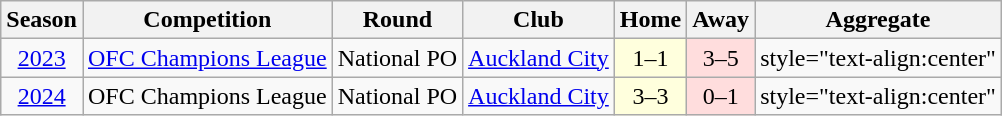<table class="wikitable">
<tr>
<th>Season</th>
<th>Competition</th>
<th>Round</th>
<th>Club</th>
<th>Home</th>
<th>Away</th>
<th>Aggregate</th>
</tr>
<tr>
<td rowspan="1" style="text-align:center;"><a href='#'>2023</a></td>
<td rowspan="1"><a href='#'>OFC Champions League</a></td>
<td rowspan="1">National PO</td>
<td> <a href='#'>Auckland City</a></td>
<td style="text-align:center; background:#ffd;">1–1</td>
<td colspan="1;" style="text-align:center; background:#fdd;">3–5</td>
<td>style="text-align:center" </td>
</tr>
<tr>
<td rowspan="1" style="text-align:center;"><a href='#'>2024</a></td>
<td rowspan="1">OFC Champions League</td>
<td rowspan="1">National PO</td>
<td> <a href='#'>Auckland City</a></td>
<td style="text-align:center; background:#ffd;">3–3</td>
<td colspan="1;" style="text-align:center; background:#fdd;">0–1</td>
<td>style="text-align:center" </td>
</tr>
</table>
